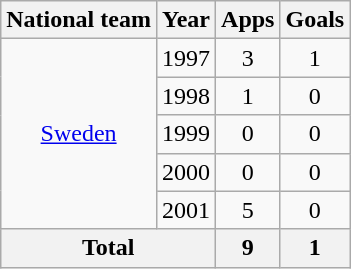<table class="wikitable" style="text-align:center">
<tr>
<th>National team</th>
<th>Year</th>
<th>Apps</th>
<th>Goals</th>
</tr>
<tr>
<td rowspan="5"><a href='#'>Sweden</a></td>
<td>1997</td>
<td>3</td>
<td>1</td>
</tr>
<tr>
<td>1998</td>
<td>1</td>
<td>0</td>
</tr>
<tr>
<td>1999</td>
<td>0</td>
<td>0</td>
</tr>
<tr>
<td>2000</td>
<td>0</td>
<td>0</td>
</tr>
<tr>
<td>2001</td>
<td>5</td>
<td>0</td>
</tr>
<tr>
<th colspan="2">Total</th>
<th>9</th>
<th>1</th>
</tr>
</table>
